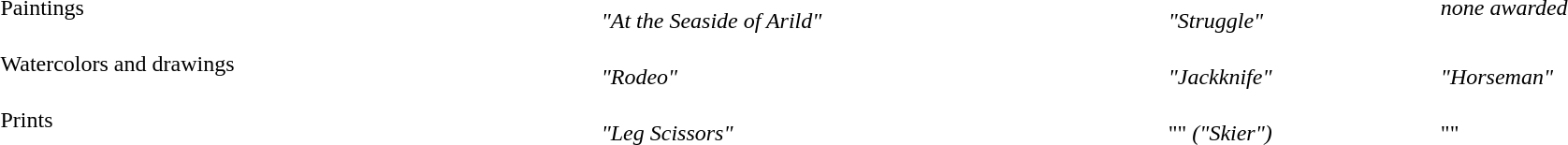<table style="width:100%" >
<tr>
<td>Paintings</td>
<td><br><em>"At the Seaside of Arild"</em></td>
<td><br><em>"Struggle"</em></td>
<td><em>none awarded</em></td>
</tr>
<tr>
<td>Watercolors and drawings</td>
<td><br><em>"Rodeo"</em></td>
<td><br><em>"Jackknife"</em></td>
<td><br><em>"Horseman"</em></td>
</tr>
<tr>
<td>Prints</td>
<td><br><em>"Leg Scissors"</em></td>
<td><br>"" <em>("Skier")</em></td>
<td><br>""</td>
</tr>
</table>
